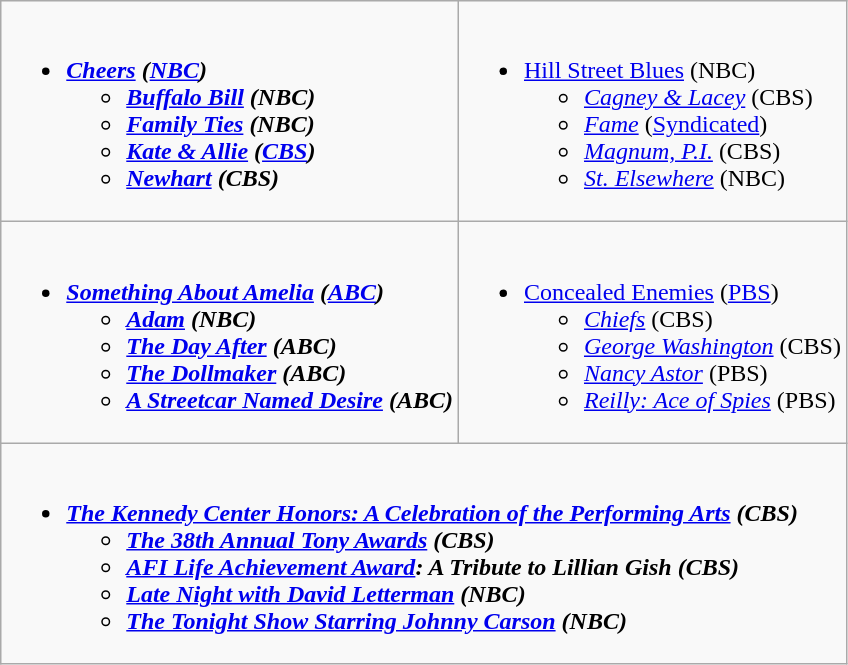<table class="wikitable">
<tr>
<td style="vertical-align:top;"><br><ul><li><strong><em><a href='#'>Cheers</a><em> (<a href='#'>NBC</a>)<strong><ul><li></em><a href='#'>Buffalo Bill</a><em> (NBC)</li><li></em><a href='#'>Family Ties</a><em> (NBC)</li><li></em><a href='#'>Kate & Allie</a><em> (<a href='#'>CBS</a>)</li><li></em><a href='#'>Newhart</a><em> (CBS)</li></ul></li></ul></td>
<td style="vertical-align:top;"><br><ul><li></em></strong><a href='#'>Hill Street Blues</a></em> (NBC)</strong><ul><li><em><a href='#'>Cagney & Lacey</a></em> (CBS)</li><li><em><a href='#'>Fame</a></em> (<a href='#'>Syndicated</a>)</li><li><em><a href='#'>Magnum, P.I.</a></em> (CBS)</li><li><em><a href='#'>St. Elsewhere</a></em> (NBC)</li></ul></li></ul></td>
</tr>
<tr>
<td style="vertical-align:top;"><br><ul><li><strong><em><a href='#'>Something About Amelia</a><em> (<a href='#'>ABC</a>)<strong><ul><li></em><a href='#'>Adam</a><em> (NBC)</li><li></em><a href='#'>The Day After</a><em> (ABC)</li><li></em><a href='#'>The Dollmaker</a><em> (ABC)</li><li></em><a href='#'>A Streetcar Named Desire</a><em> (ABC)</li></ul></li></ul></td>
<td style="vertical-align:top;"><br><ul><li></em></strong><a href='#'>Concealed Enemies</a></em> (<a href='#'>PBS</a>)</strong><ul><li><em><a href='#'>Chiefs</a></em> (CBS)</li><li><em><a href='#'>George Washington</a></em> (CBS)</li><li><em><a href='#'>Nancy Astor</a></em> (PBS)</li><li><em><a href='#'>Reilly: Ace of Spies</a></em> (PBS)</li></ul></li></ul></td>
</tr>
<tr>
<td style="vertical-align:top;" colspan="2"><br><ul><li><strong><em><a href='#'>The Kennedy Center Honors: A Celebration of the Performing Arts</a><em> (CBS)<strong><ul><li></em><a href='#'>The 38th Annual Tony Awards</a><em> (CBS)</li><li></em><a href='#'>AFI Life Achievement Award</a>: A Tribute to Lillian Gish<em> (CBS)</li><li></em><a href='#'>Late Night with David Letterman</a><em> (NBC)</li><li></em><a href='#'>The Tonight Show Starring Johnny Carson</a><em> (NBC)</li></ul></li></ul></td>
</tr>
</table>
